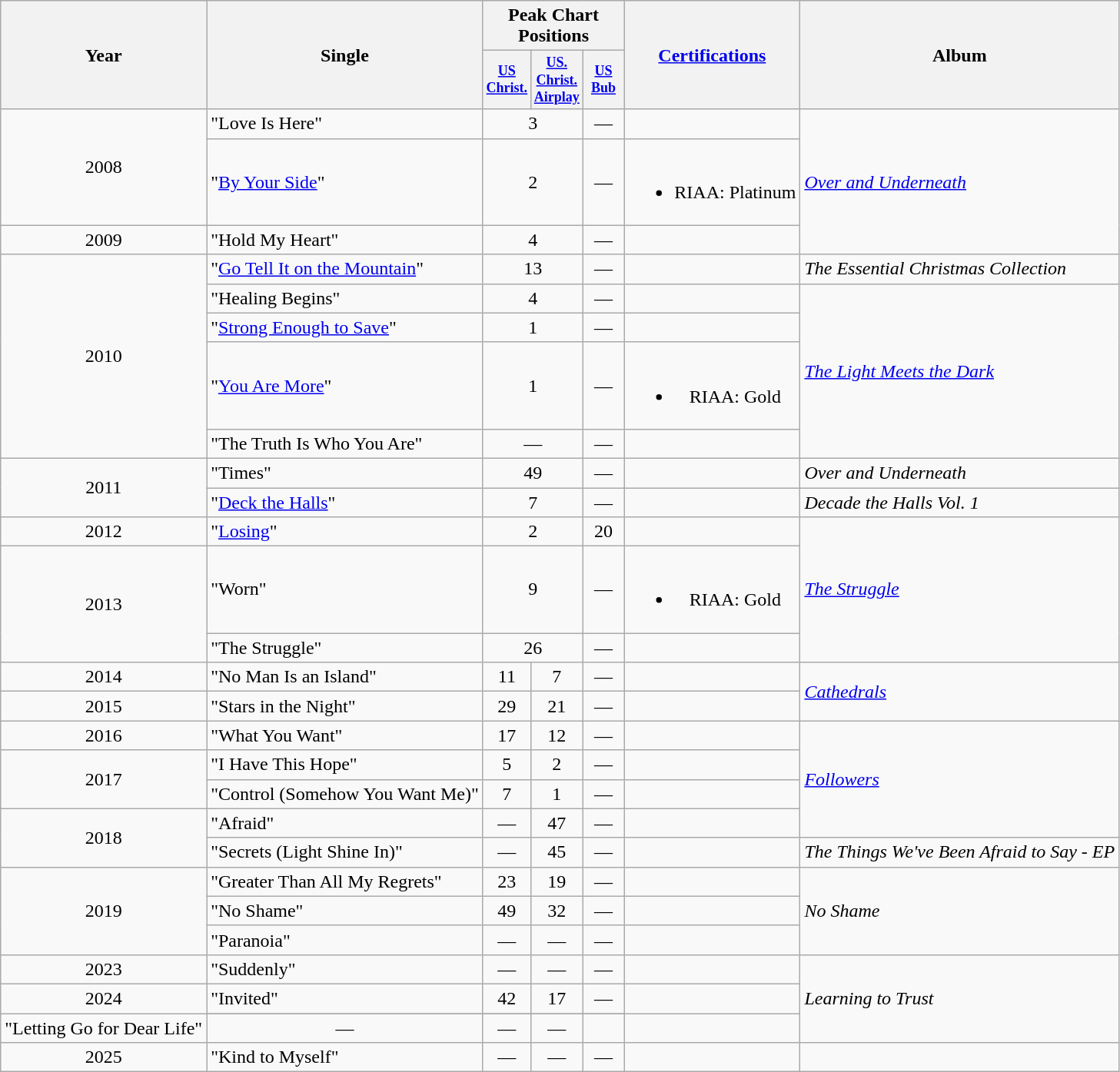<table class="wikitable" style="text-align:center">
<tr>
<th rowspan="2">Year</th>
<th rowspan="2">Single</th>
<th colspan="3">Peak Chart Positions</th>
<th scope="col" rowspan="2"><a href='#'>Certifications</a></th>
<th rowspan="2">Album</th>
</tr>
<tr style="font-size:smaller;">
<th scope="col" style="width:2.5em;font-size:90%;"><a href='#'>US<br>Christ.</a><br></th>
<th scope="col" style="width:2.5em;font-size:90%;"><a href='#'>US. Christ. Airplay</a><br></th>
<th scope="col" style="width:2.5em;font-size:90%;"><a href='#'>US<br> Bub</a><br></th>
</tr>
<tr>
<td rowspan="2">2008</td>
<td style="text-align:left">"Love Is Here"</td>
<td colspan="2">3</td>
<td>—</td>
<td></td>
<td rowspan="3" style="text-align:left"><em><a href='#'>Over and Underneath</a></em></td>
</tr>
<tr>
<td style="text-align:left">"<a href='#'>By Your Side</a>"</td>
<td colspan="2">2</td>
<td>—</td>
<td><br><ul><li>RIAA: Platinum</li></ul></td>
</tr>
<tr>
<td>2009</td>
<td style="text-align:left">"Hold My Heart"</td>
<td colspan="2">4</td>
<td>—</td>
</tr>
<tr>
<td rowspan="5">2010</td>
<td style="text-align:left">"<a href='#'>Go Tell It on the Mountain</a>"</td>
<td colspan="2">13</td>
<td>—</td>
<td></td>
<td style="text-align:left;"><em>The Essential Christmas Collection</em></td>
</tr>
<tr>
<td style="text-align:left">"Healing Begins"</td>
<td colspan="2">4</td>
<td>—</td>
<td></td>
<td rowspan="4" style="text-align:left"><em><a href='#'>The Light Meets the Dark</a></em></td>
</tr>
<tr>
<td style="text-align:left">"<a href='#'>Strong Enough to Save</a>"</td>
<td colspan="2">1</td>
<td>—</td>
<td></td>
</tr>
<tr>
<td style="text-align:left">"<a href='#'>You Are More</a>"</td>
<td colspan="2">1</td>
<td>—</td>
<td><br><ul><li>RIAA: Gold</li></ul></td>
</tr>
<tr>
<td style="text-align:left">"The Truth Is Who You Are"</td>
<td colspan="2">—</td>
<td>—</td>
<td></td>
</tr>
<tr>
<td rowspan="2">2011</td>
<td style="text-align:left">"Times"</td>
<td colspan="2">49</td>
<td>—</td>
<td></td>
<td style="text-align:left"><em>Over and Underneath</em></td>
</tr>
<tr>
<td style="text-align:left">"<a href='#'>Deck the Halls</a>"</td>
<td colspan="2">7</td>
<td>—</td>
<td></td>
<td style="text-align:left"><em>Decade the Halls Vol. 1</em></td>
</tr>
<tr>
<td>2012</td>
<td style="text-align:left">"<a href='#'>Losing</a>"</td>
<td colspan="2">2</td>
<td>20</td>
<td></td>
<td rowspan="3" style="text-align:left"><em><a href='#'>The Struggle</a></em></td>
</tr>
<tr>
<td rowspan="2">2013</td>
<td style="text-align:left">"Worn"</td>
<td colspan="2">9</td>
<td>—</td>
<td><br><ul><li>RIAA: Gold</li></ul></td>
</tr>
<tr>
<td style="text-align:left">"The Struggle"</td>
<td colspan="2">26</td>
<td>—</td>
<td></td>
</tr>
<tr>
<td>2014</td>
<td style="text-align:left">"No Man Is an Island"</td>
<td>11</td>
<td>7</td>
<td>—</td>
<td></td>
<td rowspan="2" style="text-align:left"><em><a href='#'>Cathedrals</a></em></td>
</tr>
<tr>
<td>2015</td>
<td style="text-align:left">"Stars in the Night"</td>
<td>29</td>
<td>21</td>
<td>—</td>
<td></td>
</tr>
<tr>
<td>2016</td>
<td style="text-align:left">"What You Want"</td>
<td>17</td>
<td>12</td>
<td>—</td>
<td></td>
<td rowspan="4" style="text-align:left"><em><a href='#'>Followers</a></em></td>
</tr>
<tr>
<td rowspan="2">2017</td>
<td style="text-align:left">"I Have This Hope"</td>
<td>5</td>
<td>2</td>
<td>—</td>
<td></td>
</tr>
<tr>
<td style="text-align:left">"Control (Somehow You Want Me)"</td>
<td>7</td>
<td>1</td>
<td>—</td>
<td></td>
</tr>
<tr>
<td rowspan="2">2018</td>
<td style="text-align:left">"Afraid"</td>
<td>—</td>
<td>47</td>
<td>—</td>
<td></td>
</tr>
<tr>
<td style="text-align:left">"Secrets (Light Shine In)"</td>
<td>—</td>
<td>45</td>
<td>—</td>
<td></td>
<td style="text-align:left"><em>The Things We've Been Afraid to Say - EP</em></td>
</tr>
<tr>
<td rowspan="3">2019</td>
<td style="text-align:left">"Greater Than All My Regrets"</td>
<td>23</td>
<td>19</td>
<td>—</td>
<td></td>
<td rowspan="3" style="text-align:left"><em>No Shame</em></td>
</tr>
<tr>
<td style="text-align:left">"No Shame"<br></td>
<td>49</td>
<td>32</td>
<td>—</td>
<td></td>
</tr>
<tr>
<td style="text-align:left">"Paranoia"</td>
<td>—</td>
<td>—</td>
<td>—</td>
<td></td>
</tr>
<tr>
<td>2023</td>
<td style="text-align:left">"Suddenly"</td>
<td>—</td>
<td>—</td>
<td>—</td>
<td></td>
<td rowspan="4" style="text-align:left"><em>Learning to Trust</em></td>
</tr>
<tr>
<td rowspan="2">2024</td>
<td style="text-align:left">"Invited"</td>
<td>42</td>
<td>17</td>
<td>—</td>
<td></td>
</tr>
<tr>
</tr>
<tr>
<td style="text-align:left">"Letting Go for Dear Life"</td>
<td>—</td>
<td>—</td>
<td>—</td>
<td></td>
</tr>
<tr>
<td>2025</td>
<td style="text-align:left">"Kind to Myself"</td>
<td>—</td>
<td>—</td>
<td>—</td>
<td></td>
</tr>
</table>
